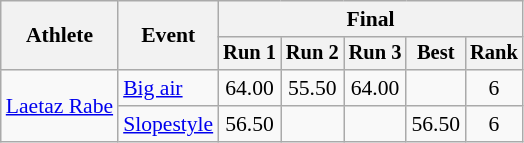<table class=wikitable style=font-size:90%;text-align:center>
<tr>
<th rowspan=2>Athlete</th>
<th rowspan=2>Event</th>
<th colspan=5>Final</th>
</tr>
<tr style=font-size:95%>
<th>Run 1</th>
<th>Run 2</th>
<th>Run 3</th>
<th>Best</th>
<th>Rank</th>
</tr>
<tr align=center>
<td align=left rowspan=2><a href='#'>Laetaz Rabe</a></td>
<td align=left><a href='#'>Big air</a></td>
<td>64.00</td>
<td>55.50</td>
<td>64.00</td>
<td></td>
<td>6</td>
</tr>
<tr align=center>
<td align=left><a href='#'>Slopestyle</a></td>
<td>56.50</td>
<td></td>
<td></td>
<td>56.50</td>
<td>6</td>
</tr>
</table>
